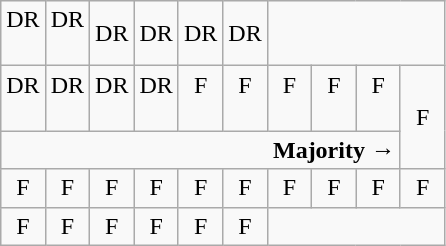<table class="wikitable" style="text-align:center">
<tr>
<td>DR<br><br></td>
<td>DR<br><br></td>
<td>DR</td>
<td>DR</td>
<td>DR</td>
<td>DR</td>
</tr>
<tr>
<td width=10% >DR<br><br></td>
<td width=10% >DR<br><br></td>
<td width=10% >DR<br><br></td>
<td width=10% >DR<br><br></td>
<td width=10% >F<br><br></td>
<td width=10% >F<br><br></td>
<td width=10% >F<br><br></td>
<td width=10% >F<br><br></td>
<td width=10% >F<br><br></td>
<td rowspan=2 width=10% >F</td>
</tr>
<tr>
<td colspan=9 style="text-align:right"><strong>Majority →</strong></td>
</tr>
<tr>
<td>F</td>
<td>F</td>
<td>F</td>
<td>F</td>
<td>F</td>
<td>F</td>
<td>F</td>
<td>F</td>
<td>F</td>
<td>F</td>
</tr>
<tr>
<td>F</td>
<td>F</td>
<td>F</td>
<td>F</td>
<td>F</td>
<td>F</td>
</tr>
</table>
